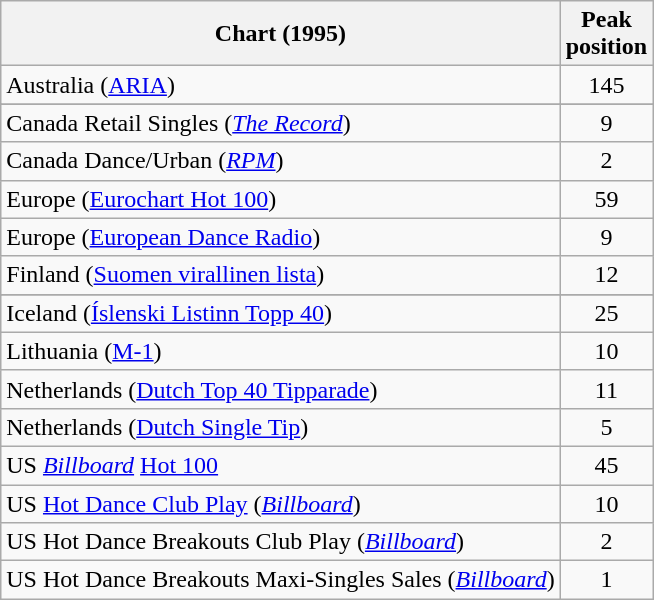<table class="wikitable sortable">
<tr>
<th>Chart (1995)</th>
<th>Peak<br>position</th>
</tr>
<tr>
<td>Australia (<a href='#'>ARIA</a>)</td>
<td align="center">145</td>
</tr>
<tr>
</tr>
<tr>
<td>Canada Retail Singles (<em><a href='#'>The Record</a></em>)</td>
<td align="center">9</td>
</tr>
<tr>
<td>Canada Dance/Urban (<a href='#'><em>RPM</em></a>)</td>
<td align="center">2</td>
</tr>
<tr>
<td>Europe (<a href='#'>Eurochart Hot 100</a>)</td>
<td align="center">59</td>
</tr>
<tr>
<td>Europe (<a href='#'>European Dance Radio</a>)</td>
<td align="center">9</td>
</tr>
<tr>
<td>Finland (<a href='#'>Suomen virallinen lista</a>)</td>
<td align="center">12</td>
</tr>
<tr>
</tr>
<tr>
<td>Iceland (<a href='#'>Íslenski Listinn Topp 40</a>)</td>
<td align="center">25</td>
</tr>
<tr>
<td>Lithuania (<a href='#'>M-1</a>)</td>
<td align="center">10</td>
</tr>
<tr>
<td>Netherlands (<a href='#'>Dutch Top 40 Tipparade</a>)</td>
<td align="center">11</td>
</tr>
<tr>
<td>Netherlands (<a href='#'>Dutch Single Tip</a>)</td>
<td align="center">5</td>
</tr>
<tr>
<td>US <em><a href='#'>Billboard</a></em> <a href='#'>Hot 100</a></td>
<td align="center">45</td>
</tr>
<tr>
<td>US <a href='#'>Hot Dance Club Play</a> (<em><a href='#'>Billboard</a></em>)</td>
<td align="center">10</td>
</tr>
<tr>
<td>US Hot Dance Breakouts Club Play (<em><a href='#'>Billboard</a></em>)</td>
<td align="center">2</td>
</tr>
<tr>
<td>US Hot Dance Breakouts Maxi-Singles Sales (<em><a href='#'>Billboard</a></em>)</td>
<td align="center">1</td>
</tr>
</table>
